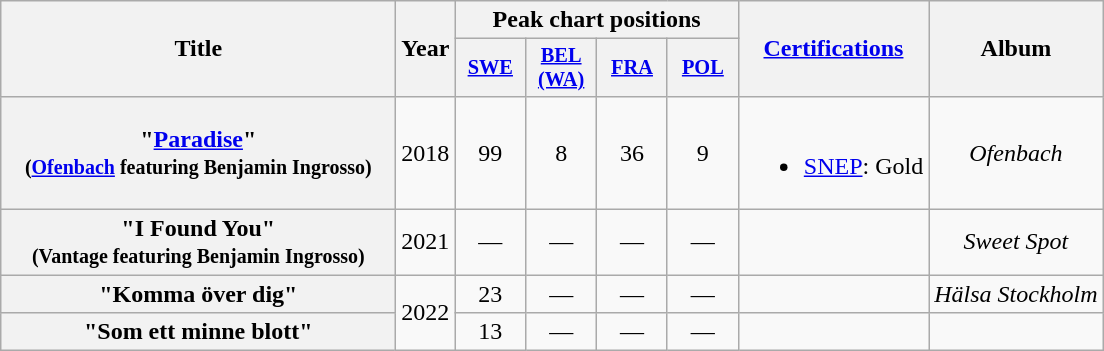<table class="wikitable plainrowheaders" style="text-align:center;">
<tr>
<th scope="col" rowspan="2" style="width:16em;">Title</th>
<th scope="col" rowspan="2" style="width:1em;">Year</th>
<th colspan="4">Peak chart positions</th>
<th scope="col" rowspan="2"><a href='#'>Certifications</a></th>
<th scope="col" rowspan="2">Album</th>
</tr>
<tr>
<th scope="col" style="width:3em;font-size:85%;"><a href='#'>SWE</a><br></th>
<th scope="col" style="width:3em;font-size:85%;"><a href='#'>BEL<br>(WA)</a><br></th>
<th scope="col" style="width:3em;font-size:85%;"><a href='#'>FRA</a><br></th>
<th scope="col" style="width:3em;font-size:85%;"><a href='#'>POL</a><br></th>
</tr>
<tr>
<th scope="row">"<a href='#'>Paradise</a>" <br><small>(<a href='#'>Ofenbach</a> featuring Benjamin Ingrosso)</small></th>
<td>2018</td>
<td>99</td>
<td>8</td>
<td>36</td>
<td>9</td>
<td><br><ul><li><a href='#'>SNEP</a>: Gold</li></ul></td>
<td><em>Ofenbach</em></td>
</tr>
<tr>
<th scope="row">"I Found You" <br><small>(Vantage featuring Benjamin Ingrosso)</small></th>
<td>2021</td>
<td>—</td>
<td>—</td>
<td>—</td>
<td>—</td>
<td></td>
<td><em>Sweet Spot</em></td>
</tr>
<tr>
<th scope="row">"Komma över dig"<br></th>
<td rowspan="2">2022</td>
<td>23</td>
<td>—</td>
<td>—</td>
<td>—</td>
<td></td>
<td><em>Hälsa Stockholm</em></td>
</tr>
<tr>
<th scope="row">"Som ett minne blott"<br></th>
<td>13<br></td>
<td>—</td>
<td>—</td>
<td>—</td>
<td></td>
<td></td>
</tr>
</table>
